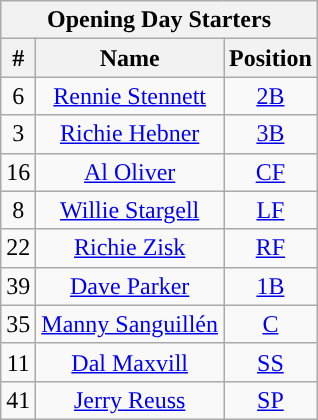<table class="wikitable" style="text-align:center">
<tr>
<th colspan="3">Opening Day Starters</th>
</tr>
<tr>
<th>#</th>
<th>Name</th>
<th>Position</th>
</tr>
<tr>
<td>6</td>
<td><a href='#'>Rennie Stennett</a></td>
<td><a href='#'>2B</a></td>
</tr>
<tr>
<td>3</td>
<td><a href='#'>Richie Hebner</a></td>
<td><a href='#'>3B</a></td>
</tr>
<tr>
<td>16</td>
<td><a href='#'>Al Oliver</a></td>
<td><a href='#'>CF</a></td>
</tr>
<tr>
<td>8</td>
<td><a href='#'>Willie Stargell</a></td>
<td><a href='#'>LF</a></td>
</tr>
<tr>
<td>22</td>
<td><a href='#'>Richie Zisk</a></td>
<td><a href='#'>RF</a></td>
</tr>
<tr>
<td>39</td>
<td><a href='#'>Dave Parker</a></td>
<td><a href='#'>1B</a></td>
</tr>
<tr>
<td>35</td>
<td><a href='#'>Manny Sanguillén</a></td>
<td><a href='#'>C</a></td>
</tr>
<tr>
<td>11</td>
<td><a href='#'>Dal Maxvill</a></td>
<td><a href='#'>SS</a></td>
</tr>
<tr>
<td>41</td>
<td><a href='#'>Jerry Reuss</a></td>
<td><a href='#'>SP</a></td>
</tr>
</table>
